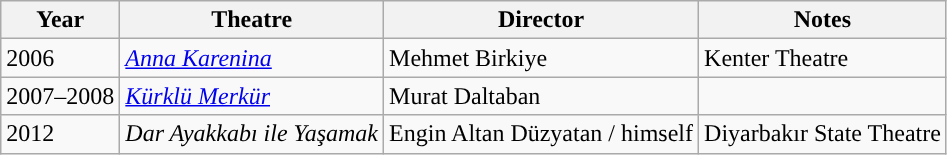<table class="wikitable">
<tr>
<th>Year</th>
<th>Theatre</th>
<th>Director</th>
<th>Notes</th>
</tr>
<tr>
<td>2006</td>
<td><em><a href='#'>Anna Karenina</a></em></td>
<td>Mehmet Birkiye</td>
<td>Kenter Theatre</td>
</tr>
<tr>
<td>2007–2008</td>
<td><em><a href='#'>Kürklü Merkür</a></em></td>
<td>Murat Daltaban</td>
<td></td>
</tr>
<tr>
<td>2012</td>
<td><em>Dar Ayakkabı ile Yaşamak</em></td>
<td>Engin Altan Düzyatan / himself</td>
<td>Diyarbakır State Theatre</td>
</tr>
</table>
